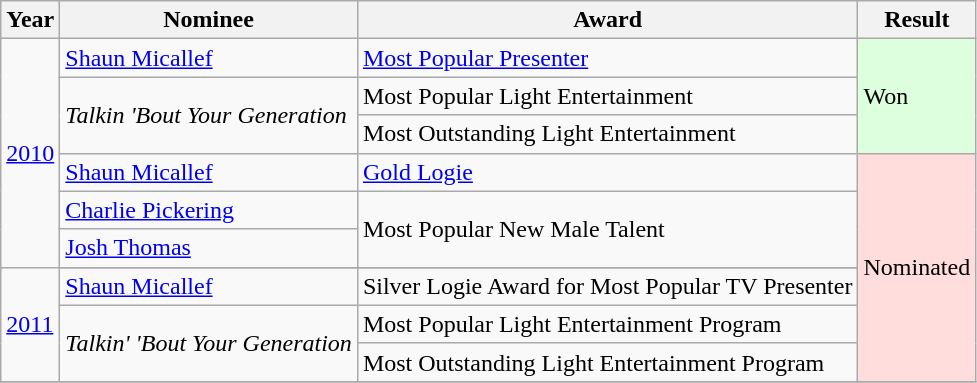<table class="wikitable">
<tr>
<th>Year</th>
<th>Nominee</th>
<th>Award</th>
<th>Result</th>
</tr>
<tr>
<td rowspan="6"><a href='#'>2010</a></td>
<td><a href='#'>Shaun Micallef</a></td>
<td><a href='#'>Most Popular Presenter</a></td>
<td style="background:#dfd;" rowspan="3">Won</td>
</tr>
<tr>
<td rowspan="2"><em>Talkin 'Bout Your Generation</em></td>
<td>Most Popular Light Entertainment</td>
</tr>
<tr>
<td>Most Outstanding Light Entertainment</td>
</tr>
<tr>
<td><a href='#'>Shaun Micallef</a></td>
<td><a href='#'>Gold Logie</a></td>
<td style="background:#fdd;" rowspan="7">Nominated</td>
</tr>
<tr>
<td><a href='#'>Charlie Pickering</a></td>
<td rowspan="2">Most Popular New Male Talent</td>
</tr>
<tr>
<td><a href='#'>Josh Thomas</a></td>
</tr>
<tr>
<td rowspan="4"><a href='#'>2011</a></td>
</tr>
<tr>
<td><a href='#'>Shaun Micallef</a></td>
<td>Silver Logie Award for Most Popular TV Presenter</td>
</tr>
<tr>
<td rowspan="2"><em>Talkin' 'Bout Your Generation</em></td>
<td>Most Popular Light Entertainment Program</td>
</tr>
<tr>
<td>Most Outstanding Light Entertainment Program</td>
</tr>
<tr>
</tr>
</table>
